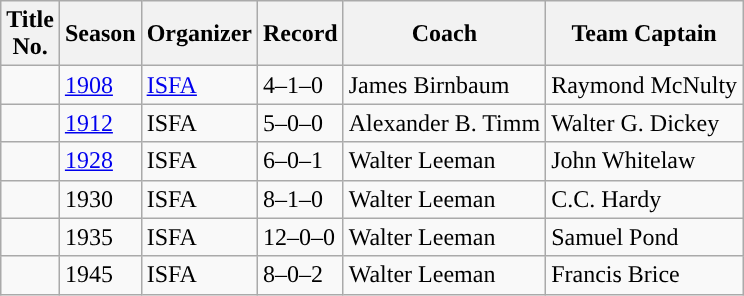<table class="wikitable" style="width: %;">
<tr>
<th>Title<br>No.</th>
<th>Season</th>
<th>Organizer</th>
<th>Record</th>
<th>Coach</th>
<th>Team Captain</th>
</tr>
<tr>
<td></td>
<td><a href='#'>1908</a></td>
<td><a href='#'>ISFA</a></td>
<td>4–1–0</td>
<td>James Birnbaum</td>
<td>Raymond McNulty</td>
</tr>
<tr>
<td></td>
<td><a href='#'>1912</a></td>
<td>ISFA</td>
<td>5–0–0</td>
<td>Alexander B. Timm</td>
<td>Walter G. Dickey</td>
</tr>
<tr>
<td></td>
<td><a href='#'>1928</a></td>
<td>ISFA</td>
<td>6–0–1</td>
<td>Walter Leeman</td>
<td>John Whitelaw</td>
</tr>
<tr>
<td></td>
<td>1930</td>
<td>ISFA</td>
<td>8–1–0</td>
<td>Walter Leeman</td>
<td>C.C. Hardy</td>
</tr>
<tr>
<td></td>
<td>1935</td>
<td>ISFA</td>
<td>12–0–0</td>
<td>Walter Leeman</td>
<td>Samuel Pond</td>
</tr>
<tr>
<td></td>
<td>1945</td>
<td>ISFA</td>
<td>8–0–2</td>
<td>Walter Leeman</td>
<td>Francis Brice</td>
</tr>
</table>
